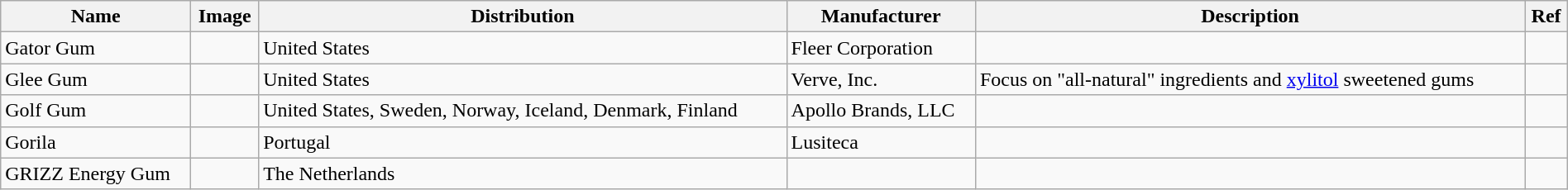<table class="wikitable sortable" style="width:100%">
<tr>
<th>Name</th>
<th class="unsortable">Image</th>
<th>Distribution</th>
<th>Manufacturer</th>
<th>Description</th>
<th>Ref</th>
</tr>
<tr>
<td>Gator Gum</td>
<td></td>
<td>United States</td>
<td>Fleer Corporation</td>
<td></td>
<td></td>
</tr>
<tr>
<td>Glee Gum</td>
<td></td>
<td>United States</td>
<td>Verve, Inc.</td>
<td>Focus on "all-natural" ingredients and <a href='#'>xylitol</a> sweetened gums</td>
<td></td>
</tr>
<tr>
<td>Golf Gum</td>
<td></td>
<td>United States, Sweden, Norway, Iceland, Denmark, Finland</td>
<td>Apollo Brands, LLC</td>
<td></td>
<td></td>
</tr>
<tr>
<td>Gorila</td>
<td></td>
<td>Portugal</td>
<td>Lusiteca</td>
<td></td>
<td></td>
</tr>
<tr>
<td>GRIZZ Energy Gum</td>
<td></td>
<td>The Netherlands</td>
<td></td>
<td></td>
</tr>
</table>
